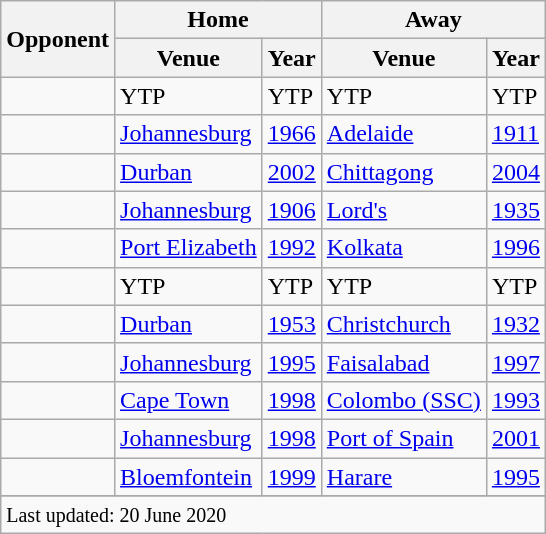<table class="wikitable plainrowheaders sortable">
<tr>
<th rowspan="2">Opponent</th>
<th colspan="2">Home</th>
<th colspan="2">Away</th>
</tr>
<tr>
<th>Venue</th>
<th>Year</th>
<th>Venue</th>
<th>Year</th>
</tr>
<tr>
<td></td>
<td>YTP</td>
<td>YTP</td>
<td>YTP</td>
<td>YTP</td>
</tr>
<tr>
<td></td>
<td><a href='#'>Johannesburg</a></td>
<td><a href='#'>1966</a></td>
<td><a href='#'>Adelaide</a></td>
<td><a href='#'>1911</a></td>
</tr>
<tr>
<td></td>
<td><a href='#'>Durban</a></td>
<td><a href='#'>2002</a></td>
<td><a href='#'>Chittagong</a></td>
<td><a href='#'>2004</a></td>
</tr>
<tr>
<td></td>
<td><a href='#'>Johannesburg</a></td>
<td><a href='#'>1906</a></td>
<td><a href='#'>Lord's</a></td>
<td><a href='#'>1935</a></td>
</tr>
<tr>
<td></td>
<td><a href='#'>Port Elizabeth</a></td>
<td><a href='#'>1992</a></td>
<td><a href='#'>Kolkata</a></td>
<td><a href='#'>1996</a></td>
</tr>
<tr>
<td></td>
<td>YTP</td>
<td>YTP</td>
<td>YTP</td>
<td>YTP</td>
</tr>
<tr>
<td></td>
<td><a href='#'>Durban</a></td>
<td><a href='#'>1953</a></td>
<td><a href='#'>Christchurch</a></td>
<td><a href='#'>1932</a></td>
</tr>
<tr>
<td></td>
<td><a href='#'>Johannesburg</a></td>
<td><a href='#'>1995</a></td>
<td><a href='#'>Faisalabad</a></td>
<td><a href='#'>1997</a></td>
</tr>
<tr>
<td></td>
<td><a href='#'>Cape Town</a></td>
<td><a href='#'>1998</a></td>
<td><a href='#'>Colombo (SSC)</a></td>
<td><a href='#'>1993</a></td>
</tr>
<tr>
<td></td>
<td><a href='#'>Johannesburg</a></td>
<td><a href='#'>1998</a></td>
<td><a href='#'>Port of Spain</a></td>
<td><a href='#'>2001</a></td>
</tr>
<tr>
<td></td>
<td><a href='#'>Bloemfontein</a></td>
<td><a href='#'>1999</a></td>
<td><a href='#'>Harare</a></td>
<td><a href='#'>1995</a></td>
</tr>
<tr>
</tr>
<tr class=sortbottom>
<td colspan=5><small>Last updated: 20 June 2020</small></td>
</tr>
</table>
